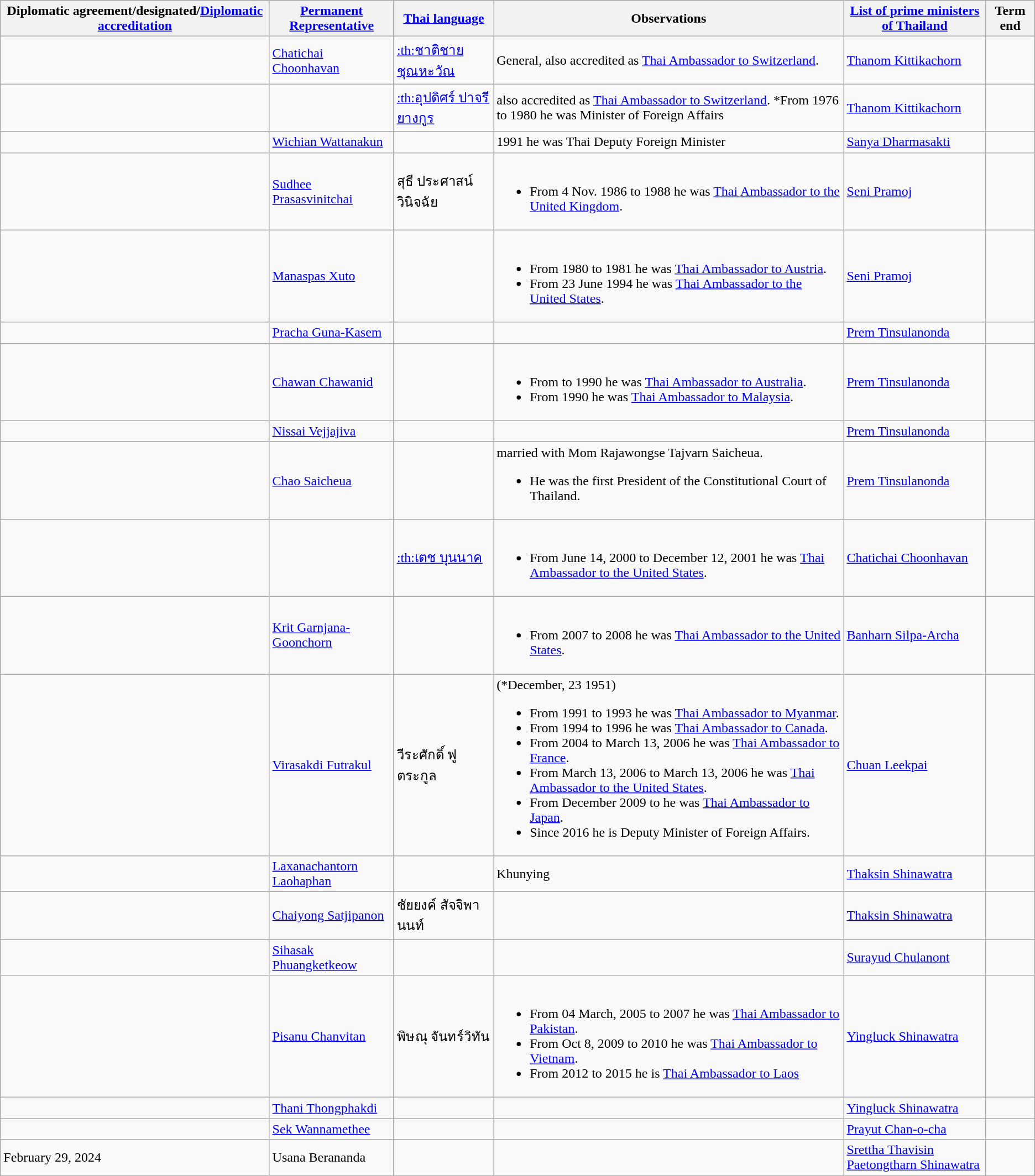<table class="wikitable sortable">
<tr>
<th>Diplomatic agreement/designated/<a href='#'>Diplomatic accreditation</a></th>
<th><a href='#'>Permanent Representative</a></th>
<th><a href='#'>Thai language</a></th>
<th>Observations</th>
<th><a href='#'>List of prime ministers of Thailand</a></th>
<th>Term end</th>
</tr>
<tr>
<td></td>
<td><a href='#'>Chatichai Choonhavan</a></td>
<td><a href='#'>:th:ชาติชาย ชุณหะวัณ</a></td>
<td>General, also accredited as <a href='#'>Thai Ambassador to Switzerland</a>.</td>
<td><a href='#'>Thanom Kittikachorn</a></td>
<td></td>
</tr>
<tr>
<td></td>
<td></td>
<td><a href='#'>:th:อุปดิศร์ ปาจรียางกูร</a></td>
<td>also accredited as <a href='#'>Thai Ambassador to Switzerland</a>. *From 1976 to 1980 he was Minister of Foreign Affairs</td>
<td><a href='#'>Thanom Kittikachorn</a></td>
<td></td>
</tr>
<tr>
<td></td>
<td><a href='#'>Wichian Wattanakun</a></td>
<td></td>
<td>1991 he was Thai Deputy Foreign Minister</td>
<td><a href='#'>Sanya Dharmasakti</a></td>
<td></td>
</tr>
<tr>
<td></td>
<td><a href='#'>Sudhee Prasasvinitchai</a></td>
<td>สุธี ประศาสน์วินิจฉัย</td>
<td><br><ul><li>From 4 Nov. 1986 to 1988 he was <a href='#'>Thai Ambassador to the United Kingdom</a>.</li></ul></td>
<td><a href='#'>Seni Pramoj</a></td>
<td></td>
</tr>
<tr>
<td></td>
<td><a href='#'>Manaspas Xuto</a></td>
<td></td>
<td><br><ul><li>From 1980 to 1981  he was <a href='#'>Thai Ambassador to Austria</a>.</li><li>From 23 June 1994 he was <a href='#'>Thai Ambassador to the United States</a>.</li></ul></td>
<td><a href='#'>Seni Pramoj</a></td>
<td></td>
</tr>
<tr>
<td></td>
<td><a href='#'>Pracha Guna-Kasem</a></td>
<td></td>
<td></td>
<td><a href='#'>Prem Tinsulanonda</a></td>
<td></td>
</tr>
<tr>
<td></td>
<td><a href='#'>Chawan Chawanid</a></td>
<td></td>
<td><br><ul><li>From  to 1990 he was <a href='#'>Thai Ambassador to Australia</a>.</li><li>From 1990 he was <a href='#'>Thai Ambassador to Malaysia</a>.</li></ul></td>
<td><a href='#'>Prem Tinsulanonda</a></td>
<td></td>
</tr>
<tr>
<td></td>
<td><a href='#'>Nissai Vejjajiva</a></td>
<td></td>
<td></td>
<td><a href='#'>Prem Tinsulanonda</a></td>
<td></td>
</tr>
<tr>
<td></td>
<td><a href='#'>Chao Saicheua</a></td>
<td></td>
<td>married with Mom Rajawongse Tajvarn Saicheua.<br><ul><li>He was the first President of the Constitutional Court of Thailand.</li></ul></td>
<td><a href='#'>Prem Tinsulanonda</a></td>
<td></td>
</tr>
<tr>
<td></td>
<td></td>
<td><a href='#'>:th:เตช บุนนาค</a></td>
<td><br><ul><li>From June 14, 2000 to  December 12, 2001 he was <a href='#'>Thai Ambassador to the United States</a>.</li></ul></td>
<td><a href='#'>Chatichai Choonhavan</a></td>
<td></td>
</tr>
<tr>
<td></td>
<td><a href='#'>Krit Garnjana-Goonchorn</a></td>
<td></td>
<td><br><ul><li>From 2007 to 2008 he was <a href='#'>Thai Ambassador to the United States</a>.</li></ul></td>
<td><a href='#'>Banharn Silpa-Archa</a></td>
<td></td>
</tr>
<tr>
<td></td>
<td><a href='#'>Virasakdi Futrakul</a></td>
<td>วีระศักดิ์ ฟูตระกูล</td>
<td>(*December, 23 1951)<br><ul><li>From 1991 to 1993 he was <a href='#'>Thai Ambassador to Myanmar</a>.</li><li>From 1994 to 1996 he was <a href='#'>Thai Ambassador to Canada</a>.</li><li>From 2004 to March 13, 2006  he was <a href='#'>Thai Ambassador to France</a>.</li><li>From March 13, 2006 to March 13, 2006 he was <a href='#'>Thai Ambassador to the United States</a>.</li><li>From December 2009 to  he was <a href='#'>Thai Ambassador to Japan</a>.</li><li>Since 2016 he is Deputy Minister of Foreign Affairs.</li></ul></td>
<td><a href='#'>Chuan Leekpai</a></td>
<td></td>
</tr>
<tr>
<td></td>
<td><a href='#'>Laxanachantorn Laohaphan</a></td>
<td></td>
<td>Khunying</td>
<td><a href='#'>Thaksin Shinawatra</a></td>
<td></td>
</tr>
<tr>
<td></td>
<td><a href='#'>Chaiyong Satjipanon</a></td>
<td>ชัยยงค์ สัจจิพานนท์</td>
<td></td>
<td><a href='#'>Thaksin Shinawatra</a></td>
<td></td>
</tr>
<tr>
<td></td>
<td><a href='#'>Sihasak Phuangketkeow</a></td>
<td></td>
<td></td>
<td><a href='#'>Surayud Chulanont</a></td>
<td></td>
</tr>
<tr>
<td></td>
<td><a href='#'>Pisanu Chanvitan</a></td>
<td>พิษณุ จันทร์วิทัน</td>
<td><br><ul><li>From 04 March, 2005 to 2007 he was <a href='#'>Thai Ambassador to Pakistan</a>.</li><li>From Oct 8, 2009 to 2010 he was <a href='#'>Thai Ambassador to Vietnam</a>.</li><li>From 2012 to 2015 he is <a href='#'>Thai Ambassador to Laos</a></li></ul></td>
<td><a href='#'>Yingluck Shinawatra</a></td>
<td></td>
</tr>
<tr>
<td></td>
<td><a href='#'>Thani Thongphakdi</a></td>
<td></td>
<td></td>
<td><a href='#'>Yingluck Shinawatra</a></td>
<td></td>
</tr>
<tr>
<td></td>
<td><a href='#'>Sek Wannamethee</a></td>
<td></td>
<td></td>
<td><a href='#'>Prayut Chan-o-cha</a></td>
<td></td>
</tr>
<tr>
<td>February 29, 2024</td>
<td>Usana Berananda</td>
<td></td>
<td></td>
<td><a href='#'>Srettha Thavisin</a><br><a href='#'>Paetongtharn Shinawatra</a></td>
<td></td>
</tr>
</table>
